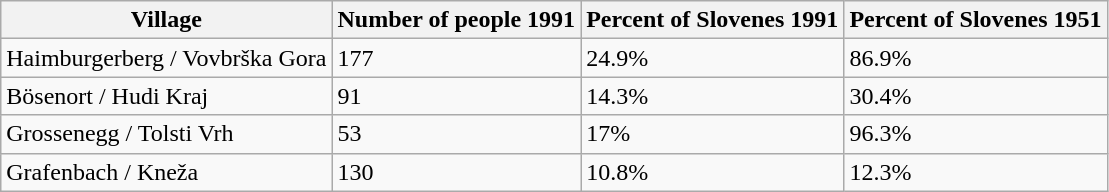<table class="wikitable">
<tr>
<th>Village</th>
<th>Number of people 1991</th>
<th>Percent of Slovenes 1991</th>
<th>Percent of Slovenes  1951</th>
</tr>
<tr>
<td>Haimburgerberg / Vovbrška Gora</td>
<td>177</td>
<td>24.9%</td>
<td>86.9%</td>
</tr>
<tr>
<td>Bösenort / Hudi Kraj</td>
<td>91</td>
<td>14.3%</td>
<td>30.4%</td>
</tr>
<tr>
<td>Grossenegg / Tolsti Vrh</td>
<td>53</td>
<td>17%</td>
<td>96.3%</td>
</tr>
<tr>
<td>Grafenbach / Kneža</td>
<td>130</td>
<td>10.8%</td>
<td>12.3%</td>
</tr>
</table>
